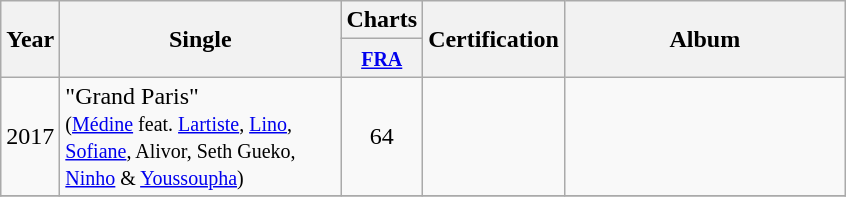<table class="wikitable">
<tr>
<th align="center" rowspan="2" width="10">Year</th>
<th align="center" rowspan="2" width="180">Single</th>
<th align="center" colspan="1">Charts</th>
<th align="center" rowspan="2" width="70">Certification</th>
<th align="center" rowspan="2" width="180">Album</th>
</tr>
<tr>
<th width="20"><small><a href='#'>FRA</a></small></th>
</tr>
<tr>
<td align="center">2017</td>
<td>"Grand Paris"<br><small>(<a href='#'>Médine</a> feat. <a href='#'>Lartiste</a>, <a href='#'>Lino</a>, <a href='#'>Sofiane</a>, Alivor, Seth Gueko, <a href='#'>Ninho</a> & <a href='#'>Youssoupha</a>)</small></td>
<td align="center">64<br></td>
<td></td>
<td align="center"></td>
</tr>
<tr>
</tr>
</table>
